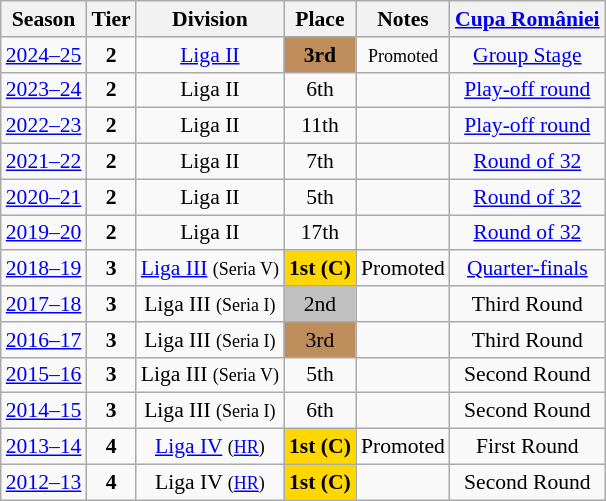<table class="wikitable" style="text-align:center; font-size:90%">
<tr>
<th>Season</th>
<th>Tier</th>
<th>Division</th>
<th>Place</th>
<th>Notes</th>
<th><a href='#'>Cupa României</a></th>
</tr>
<tr>
<td><a href='#'>2024–25</a></td>
<td><strong>2</strong></td>
<td><a href='#'>Liga II</a></td>
<td align=center bgcolor=#BF8D5B><strong>3rd</strong></td>
<td><small>Promoted</small></td>
<td><a href='#'>Group Stage</a></td>
</tr>
<tr>
<td><a href='#'>2023–24</a></td>
<td><strong>2</strong></td>
<td>Liga II</td>
<td>6th</td>
<td></td>
<td><a href='#'>Play-off round</a></td>
</tr>
<tr>
<td><a href='#'>2022–23</a></td>
<td><strong>2</strong></td>
<td>Liga II</td>
<td>11th</td>
<td></td>
<td><a href='#'>Play-off round</a></td>
</tr>
<tr>
<td><a href='#'>2021–22</a></td>
<td><strong>2</strong></td>
<td>Liga II</td>
<td>7th</td>
<td></td>
<td><a href='#'>Round of 32</a></td>
</tr>
<tr>
<td><a href='#'>2020–21</a></td>
<td><strong>2</strong></td>
<td>Liga II</td>
<td>5th</td>
<td></td>
<td><a href='#'>Round of 32</a></td>
</tr>
<tr>
<td><a href='#'>2019–20</a></td>
<td><strong>2</strong></td>
<td>Liga II</td>
<td>17th</td>
<td></td>
<td><a href='#'>Round of 32</a></td>
</tr>
<tr>
<td><a href='#'>2018–19</a></td>
<td><strong>3</strong></td>
<td><a href='#'>Liga III</a> <small>(Seria V)</small></td>
<td align=center bgcolor=gold><strong>1st</strong> <strong>(C)</strong></td>
<td>Promoted</td>
<td><a href='#'>Quarter-finals</a></td>
</tr>
<tr>
<td><a href='#'>2017–18</a></td>
<td><strong>3</strong></td>
<td>Liga III <small>(Seria I)</small></td>
<td align=center bgcolor=silver>2nd</td>
<td></td>
<td>Third Round</td>
</tr>
<tr>
<td><a href='#'>2016–17</a></td>
<td><strong>3</strong></td>
<td>Liga III <small>(Seria I)</small></td>
<td align=center bgcolor=#BF8D5B>3rd</td>
<td></td>
<td>Third Round</td>
</tr>
<tr>
<td><a href='#'>2015–16</a></td>
<td><strong>3</strong></td>
<td>Liga III <small>(Seria V)</small></td>
<td>5th</td>
<td></td>
<td>Second Round</td>
</tr>
<tr>
<td><a href='#'>2014–15</a></td>
<td><strong>3</strong></td>
<td>Liga III <small>(Seria I)</small></td>
<td>6th</td>
<td></td>
<td>Second Round</td>
</tr>
<tr>
<td><a href='#'>2013–14</a></td>
<td><strong>4</strong></td>
<td><a href='#'>Liga IV</a> <small>(<a href='#'>HR</a>)</small></td>
<td align=center bgcolor=gold><strong>1st</strong> <strong>(C)</strong></td>
<td>Promoted</td>
<td>First Round</td>
</tr>
<tr>
<td><a href='#'>2012–13</a></td>
<td><strong>4</strong></td>
<td>Liga IV <small>(<a href='#'>HR</a>)</small></td>
<td align=center bgcolor=gold><strong>1st (C)</strong></td>
<td></td>
<td>Second Round</td>
</tr>
</table>
